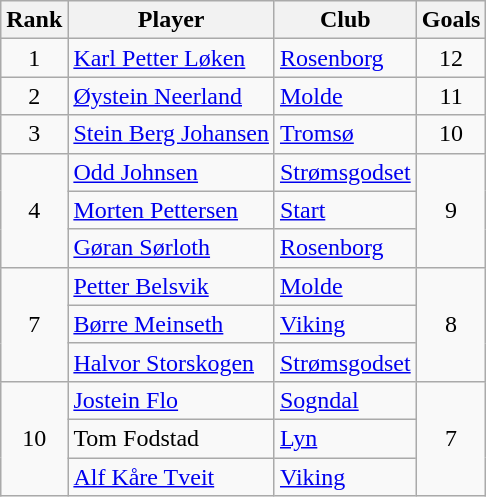<table class="wikitable" style="text-align:center">
<tr>
<th>Rank</th>
<th>Player</th>
<th>Club</th>
<th>Goals</th>
</tr>
<tr>
<td>1</td>
<td align="left"> <a href='#'>Karl Petter Løken</a></td>
<td align="left"><a href='#'>Rosenborg</a></td>
<td>12</td>
</tr>
<tr>
<td>2</td>
<td align="left"> <a href='#'>Øystein Neerland</a></td>
<td align="left"><a href='#'>Molde</a></td>
<td>11</td>
</tr>
<tr>
<td>3</td>
<td align="left"> <a href='#'>Stein Berg Johansen</a></td>
<td align="left"><a href='#'>Tromsø</a></td>
<td>10</td>
</tr>
<tr>
<td rowspan="3">4</td>
<td align="left"> <a href='#'>Odd Johnsen</a></td>
<td align="left"><a href='#'>Strømsgodset</a></td>
<td rowspan="3">9</td>
</tr>
<tr>
<td align="left"> <a href='#'>Morten Pettersen</a></td>
<td align="left"><a href='#'>Start</a></td>
</tr>
<tr>
<td align="left"> <a href='#'>Gøran Sørloth</a></td>
<td align="left"><a href='#'>Rosenborg</a></td>
</tr>
<tr>
<td rowspan="3">7</td>
<td align="left"> <a href='#'>Petter Belsvik</a></td>
<td align="left"><a href='#'>Molde</a></td>
<td rowspan="3">8</td>
</tr>
<tr>
<td align="left"> <a href='#'>Børre Meinseth</a></td>
<td align="left"><a href='#'>Viking</a></td>
</tr>
<tr>
<td align="left"> <a href='#'>Halvor Storskogen</a></td>
<td align="left"><a href='#'>Strømsgodset</a></td>
</tr>
<tr>
<td rowspan="3">10</td>
<td align="left"> <a href='#'>Jostein Flo</a></td>
<td align="left"><a href='#'>Sogndal</a></td>
<td rowspan="3">7</td>
</tr>
<tr>
<td align="left"> Tom Fodstad</td>
<td align="left"><a href='#'>Lyn</a></td>
</tr>
<tr>
<td align="left"> <a href='#'>Alf Kåre Tveit</a></td>
<td align="left"><a href='#'>Viking</a></td>
</tr>
</table>
